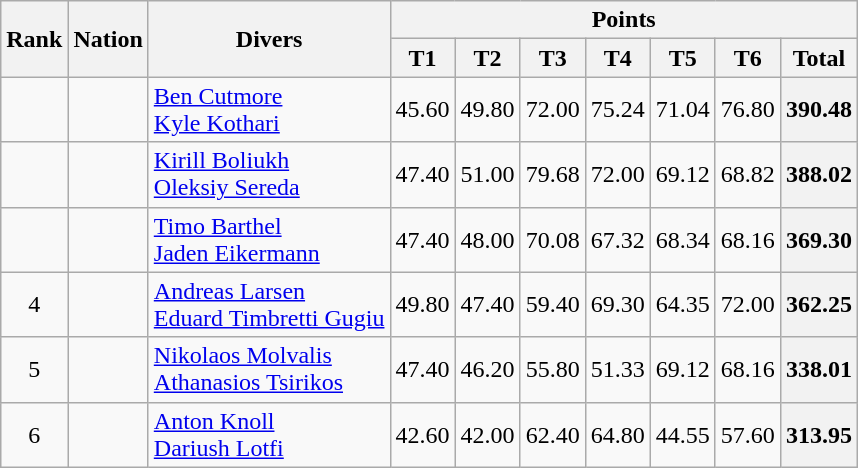<table class="wikitable" style="text-align:center">
<tr>
<th rowspan=2>Rank</th>
<th rowspan=2>Nation</th>
<th rowspan=2>Divers</th>
<th colspan=7>Points</th>
</tr>
<tr>
<th>T1</th>
<th>T2</th>
<th>T3</th>
<th>T4</th>
<th>T5</th>
<th>T6</th>
<th>Total</th>
</tr>
<tr>
<td></td>
<td align=left></td>
<td align=left><a href='#'>Ben Cutmore</a><br><a href='#'>Kyle Kothari</a></td>
<td>45.60</td>
<td>49.80</td>
<td>72.00</td>
<td>75.24</td>
<td>71.04</td>
<td>76.80</td>
<th>390.48</th>
</tr>
<tr>
<td></td>
<td align=left></td>
<td align=left><a href='#'>Kirill Boliukh</a><br><a href='#'>Oleksiy Sereda</a></td>
<td>47.40</td>
<td>51.00</td>
<td>79.68</td>
<td>72.00</td>
<td>69.12</td>
<td>68.82</td>
<th>388.02</th>
</tr>
<tr>
<td></td>
<td align=left></td>
<td align=left><a href='#'>Timo Barthel</a><br><a href='#'>Jaden Eikermann</a></td>
<td>47.40</td>
<td>48.00</td>
<td>70.08</td>
<td>67.32</td>
<td>68.34</td>
<td>68.16</td>
<th>369.30</th>
</tr>
<tr>
<td>4</td>
<td align=left></td>
<td align=left><a href='#'>Andreas Larsen</a><br><a href='#'>Eduard Timbretti Gugiu</a></td>
<td>49.80</td>
<td>47.40</td>
<td>59.40</td>
<td>69.30</td>
<td>64.35</td>
<td>72.00</td>
<th>362.25</th>
</tr>
<tr>
<td>5</td>
<td align=left></td>
<td align=left><a href='#'>Nikolaos Molvalis</a><br><a href='#'>Athanasios Tsirikos</a></td>
<td>47.40</td>
<td>46.20</td>
<td>55.80</td>
<td>51.33</td>
<td>69.12</td>
<td>68.16</td>
<th>338.01</th>
</tr>
<tr>
<td>6</td>
<td align=left></td>
<td align=left><a href='#'>Anton Knoll</a><br><a href='#'>Dariush Lotfi</a></td>
<td>42.60</td>
<td>42.00</td>
<td>62.40</td>
<td>64.80</td>
<td>44.55</td>
<td>57.60</td>
<th>313.95</th>
</tr>
</table>
